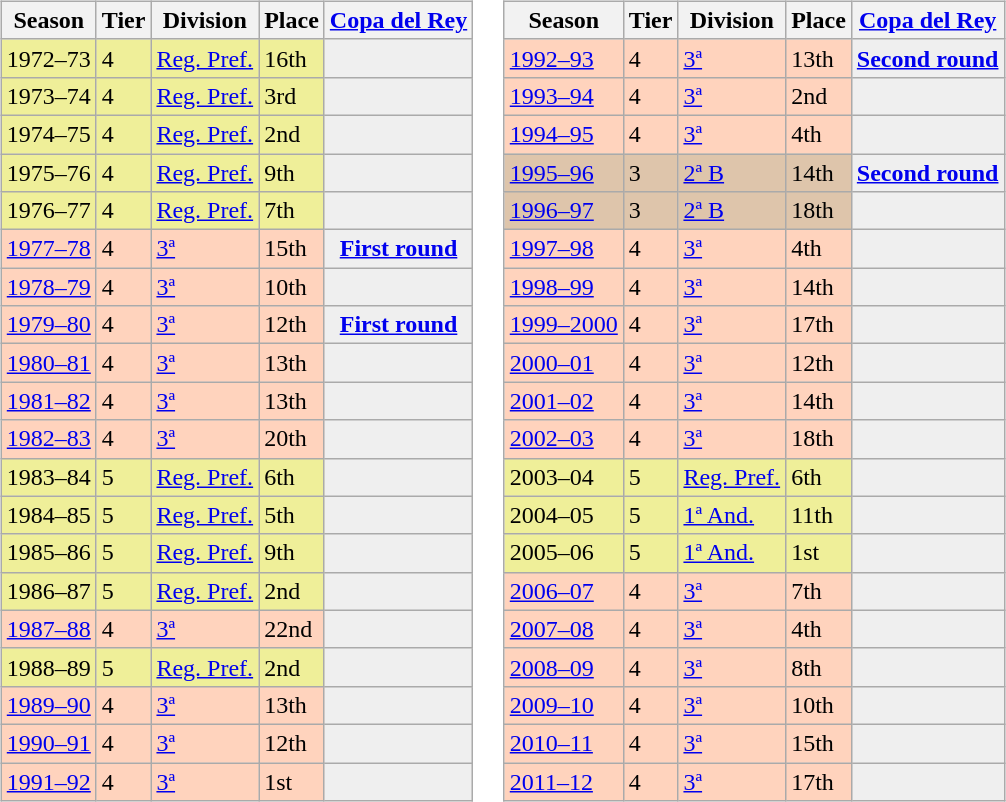<table>
<tr>
<td valign="top" width=0%><br><table class="wikitable">
<tr style="background:#f0f6fa;">
<th>Season</th>
<th>Tier</th>
<th>Division</th>
<th>Place</th>
<th><a href='#'>Copa del Rey</a></th>
</tr>
<tr>
<td style="background:#EFEF99;">1972–73</td>
<td style="background:#EFEF99;">4</td>
<td style="background:#EFEF99;"><a href='#'>Reg. Pref.</a></td>
<td style="background:#EFEF99;">16th</td>
<th style="background:#efefef;"></th>
</tr>
<tr>
<td style="background:#EFEF99;">1973–74</td>
<td style="background:#EFEF99;">4</td>
<td style="background:#EFEF99;"><a href='#'>Reg. Pref.</a></td>
<td style="background:#EFEF99;">3rd</td>
<th style="background:#efefef;"></th>
</tr>
<tr>
<td style="background:#EFEF99;">1974–75</td>
<td style="background:#EFEF99;">4</td>
<td style="background:#EFEF99;"><a href='#'>Reg. Pref.</a></td>
<td style="background:#EFEF99;">2nd</td>
<th style="background:#efefef;"></th>
</tr>
<tr>
<td style="background:#EFEF99;">1975–76</td>
<td style="background:#EFEF99;">4</td>
<td style="background:#EFEF99;"><a href='#'>Reg. Pref.</a></td>
<td style="background:#EFEF99;">9th</td>
<th style="background:#efefef;"></th>
</tr>
<tr>
<td style="background:#EFEF99;">1976–77</td>
<td style="background:#EFEF99;">4</td>
<td style="background:#EFEF99;"><a href='#'>Reg. Pref.</a></td>
<td style="background:#EFEF99;">7th</td>
<th style="background:#efefef;"></th>
</tr>
<tr>
<td style="background:#FFD3BD;"><a href='#'>1977–78</a></td>
<td style="background:#FFD3BD;">4</td>
<td style="background:#FFD3BD;"><a href='#'>3ª</a></td>
<td style="background:#FFD3BD;">15th</td>
<th style="background:#efefef;"><a href='#'>First round</a></th>
</tr>
<tr>
<td style="background:#FFD3BD;"><a href='#'>1978–79</a></td>
<td style="background:#FFD3BD;">4</td>
<td style="background:#FFD3BD;"><a href='#'>3ª</a></td>
<td style="background:#FFD3BD;">10th</td>
<th style="background:#efefef;"></th>
</tr>
<tr>
<td style="background:#FFD3BD;"><a href='#'>1979–80</a></td>
<td style="background:#FFD3BD;">4</td>
<td style="background:#FFD3BD;"><a href='#'>3ª</a></td>
<td style="background:#FFD3BD;">12th</td>
<th style="background:#efefef;"><a href='#'>First round</a></th>
</tr>
<tr>
<td style="background:#FFD3BD;"><a href='#'>1980–81</a></td>
<td style="background:#FFD3BD;">4</td>
<td style="background:#FFD3BD;"><a href='#'>3ª</a></td>
<td style="background:#FFD3BD;">13th</td>
<th style="background:#efefef;"></th>
</tr>
<tr>
<td style="background:#FFD3BD;"><a href='#'>1981–82</a></td>
<td style="background:#FFD3BD;">4</td>
<td style="background:#FFD3BD;"><a href='#'>3ª</a></td>
<td style="background:#FFD3BD;">13th</td>
<td style="background:#efefef;"></td>
</tr>
<tr>
<td style="background:#FFD3BD;"><a href='#'>1982–83</a></td>
<td style="background:#FFD3BD;">4</td>
<td style="background:#FFD3BD;"><a href='#'>3ª</a></td>
<td style="background:#FFD3BD;">20th</td>
<th style="background:#efefef;"></th>
</tr>
<tr>
<td style="background:#EFEF99;">1983–84</td>
<td style="background:#EFEF99;">5</td>
<td style="background:#EFEF99;"><a href='#'>Reg. Pref.</a></td>
<td style="background:#EFEF99;">6th</td>
<th style="background:#efefef;"></th>
</tr>
<tr>
<td style="background:#EFEF99;">1984–85</td>
<td style="background:#EFEF99;">5</td>
<td style="background:#EFEF99;"><a href='#'>Reg. Pref.</a></td>
<td style="background:#EFEF99;">5th</td>
<th style="background:#efefef;"></th>
</tr>
<tr>
<td style="background:#EFEF99;">1985–86</td>
<td style="background:#EFEF99;">5</td>
<td style="background:#EFEF99;"><a href='#'>Reg. Pref.</a></td>
<td style="background:#EFEF99;">9th</td>
<th style="background:#efefef;"></th>
</tr>
<tr>
<td style="background:#EFEF99;">1986–87</td>
<td style="background:#EFEF99;">5</td>
<td style="background:#EFEF99;"><a href='#'>Reg. Pref.</a></td>
<td style="background:#EFEF99;">2nd</td>
<th style="background:#efefef;"></th>
</tr>
<tr>
<td style="background:#FFD3BD;"><a href='#'>1987–88</a></td>
<td style="background:#FFD3BD;">4</td>
<td style="background:#FFD3BD;"><a href='#'>3ª</a></td>
<td style="background:#FFD3BD;">22nd</td>
<th style="background:#efefef;"></th>
</tr>
<tr>
<td style="background:#EFEF99;">1988–89</td>
<td style="background:#EFEF99;">5</td>
<td style="background:#EFEF99;"><a href='#'>Reg. Pref.</a></td>
<td style="background:#EFEF99;">2nd</td>
<th style="background:#efefef;"></th>
</tr>
<tr>
<td style="background:#FFD3BD;"><a href='#'>1989–90</a></td>
<td style="background:#FFD3BD;">4</td>
<td style="background:#FFD3BD;"><a href='#'>3ª</a></td>
<td style="background:#FFD3BD;">13th</td>
<th style="background:#efefef;"></th>
</tr>
<tr>
<td style="background:#FFD3BD;"><a href='#'>1990–91</a></td>
<td style="background:#FFD3BD;">4</td>
<td style="background:#FFD3BD;"><a href='#'>3ª</a></td>
<td style="background:#FFD3BD;">12th</td>
<td style="background:#efefef;"></td>
</tr>
<tr>
<td style="background:#FFD3BD;"><a href='#'>1991–92</a></td>
<td style="background:#FFD3BD;">4</td>
<td style="background:#FFD3BD;"><a href='#'>3ª</a></td>
<td style="background:#FFD3BD;">1st</td>
<td style="background:#efefef;"></td>
</tr>
</table>
</td>
<td valign="top" width=0%><br><table class="wikitable">
<tr style="background:#f0f6fa;">
<th>Season</th>
<th>Tier</th>
<th>Division</th>
<th>Place</th>
<th><a href='#'>Copa del Rey</a></th>
</tr>
<tr>
<td style="background:#FFD3BD;"><a href='#'>1992–93</a></td>
<td style="background:#FFD3BD;">4</td>
<td style="background:#FFD3BD;"><a href='#'>3ª</a></td>
<td style="background:#FFD3BD;">13th</td>
<th style="background:#efefef;"><a href='#'>Second round</a></th>
</tr>
<tr>
<td style="background:#FFD3BD;"><a href='#'>1993–94</a></td>
<td style="background:#FFD3BD;">4</td>
<td style="background:#FFD3BD;"><a href='#'>3ª</a></td>
<td style="background:#FFD3BD;">2nd</td>
<th style="background:#efefef;"></th>
</tr>
<tr>
<td style="background:#FFD3BD;"><a href='#'>1994–95</a></td>
<td style="background:#FFD3BD;">4</td>
<td style="background:#FFD3BD;"><a href='#'>3ª</a></td>
<td style="background:#FFD3BD;">4th</td>
<th style="background:#efefef;"></th>
</tr>
<tr>
<td style="background:#DEC5AB;"><a href='#'>1995–96</a></td>
<td style="background:#DEC5AB;">3</td>
<td style="background:#DEC5AB;"><a href='#'>2ª B</a></td>
<td style="background:#DEC5AB;">14th</td>
<th style="background:#efefef;"><a href='#'>Second round</a></th>
</tr>
<tr>
<td style="background:#DEC5AB;"><a href='#'>1996–97</a></td>
<td style="background:#DEC5AB;">3</td>
<td style="background:#DEC5AB;"><a href='#'>2ª B</a></td>
<td style="background:#DEC5AB;">18th</td>
<td style="background:#efefef;"></td>
</tr>
<tr>
<td style="background:#FFD3BD;"><a href='#'>1997–98</a></td>
<td style="background:#FFD3BD;">4</td>
<td style="background:#FFD3BD;"><a href='#'>3ª</a></td>
<td style="background:#FFD3BD;">4th</td>
<td style="background:#efefef;"></td>
</tr>
<tr>
<td style="background:#FFD3BD;"><a href='#'>1998–99</a></td>
<td style="background:#FFD3BD;">4</td>
<td style="background:#FFD3BD;"><a href='#'>3ª</a></td>
<td style="background:#FFD3BD;">14th</td>
<td style="background:#efefef;"></td>
</tr>
<tr>
<td style="background:#FFD3BD;"><a href='#'>1999–2000</a></td>
<td style="background:#FFD3BD;">4</td>
<td style="background:#FFD3BD;"><a href='#'>3ª</a></td>
<td style="background:#FFD3BD;">17th</td>
<th style="background:#efefef;"></th>
</tr>
<tr>
<td style="background:#FFD3BD;"><a href='#'>2000–01</a></td>
<td style="background:#FFD3BD;">4</td>
<td style="background:#FFD3BD;"><a href='#'>3ª</a></td>
<td style="background:#FFD3BD;">12th</td>
<th style="background:#efefef;"></th>
</tr>
<tr>
<td style="background:#FFD3BD;"><a href='#'>2001–02</a></td>
<td style="background:#FFD3BD;">4</td>
<td style="background:#FFD3BD;"><a href='#'>3ª</a></td>
<td style="background:#FFD3BD;">14th</td>
<th style="background:#efefef;"></th>
</tr>
<tr>
<td style="background:#FFD3BD;"><a href='#'>2002–03</a></td>
<td style="background:#FFD3BD;">4</td>
<td style="background:#FFD3BD;"><a href='#'>3ª</a></td>
<td style="background:#FFD3BD;">18th</td>
<td style="background:#efefef;"></td>
</tr>
<tr>
<td style="background:#EFEF99;">2003–04</td>
<td style="background:#EFEF99;">5</td>
<td style="background:#EFEF99;"><a href='#'>Reg. Pref.</a></td>
<td style="background:#EFEF99;">6th</td>
<th style="background:#efefef;"></th>
</tr>
<tr>
<td style="background:#EFEF99;">2004–05</td>
<td style="background:#EFEF99;">5</td>
<td style="background:#EFEF99;"><a href='#'>1ª And.</a></td>
<td style="background:#EFEF99;">11th</td>
<th style="background:#efefef;"></th>
</tr>
<tr>
<td style="background:#EFEF99;">2005–06</td>
<td style="background:#EFEF99;">5</td>
<td style="background:#EFEF99;"><a href='#'>1ª And.</a></td>
<td style="background:#EFEF99;">1st</td>
<th style="background:#efefef;"></th>
</tr>
<tr>
<td style="background:#FFD3BD;"><a href='#'>2006–07</a></td>
<td style="background:#FFD3BD;">4</td>
<td style="background:#FFD3BD;"><a href='#'>3ª</a></td>
<td style="background:#FFD3BD;">7th</td>
<td style="background:#efefef;"></td>
</tr>
<tr>
<td style="background:#FFD3BD;"><a href='#'>2007–08</a></td>
<td style="background:#FFD3BD;">4</td>
<td style="background:#FFD3BD;"><a href='#'>3ª</a></td>
<td style="background:#FFD3BD;">4th</td>
<td style="background:#efefef;"></td>
</tr>
<tr>
<td style="background:#FFD3BD;"><a href='#'>2008–09</a></td>
<td style="background:#FFD3BD;">4</td>
<td style="background:#FFD3BD;"><a href='#'>3ª</a></td>
<td style="background:#FFD3BD;">8th</td>
<td style="background:#efefef;"></td>
</tr>
<tr>
<td style="background:#FFD3BD;"><a href='#'>2009–10</a></td>
<td style="background:#FFD3BD;">4</td>
<td style="background:#FFD3BD;"><a href='#'>3ª</a></td>
<td style="background:#FFD3BD;">10th</td>
<td style="background:#efefef;"></td>
</tr>
<tr>
<td style="background:#FFD3BD;"><a href='#'>2010–11</a></td>
<td style="background:#FFD3BD;">4</td>
<td style="background:#FFD3BD;"><a href='#'>3ª</a></td>
<td style="background:#FFD3BD;">15th</td>
<td style="background:#efefef;"></td>
</tr>
<tr>
<td style="background:#FFD3BD;"><a href='#'>2011–12</a></td>
<td style="background:#FFD3BD;">4</td>
<td style="background:#FFD3BD;"><a href='#'>3ª</a></td>
<td style="background:#FFD3BD;">17th</td>
<td style="background:#efefef;"></td>
</tr>
</table>
</td>
</tr>
</table>
